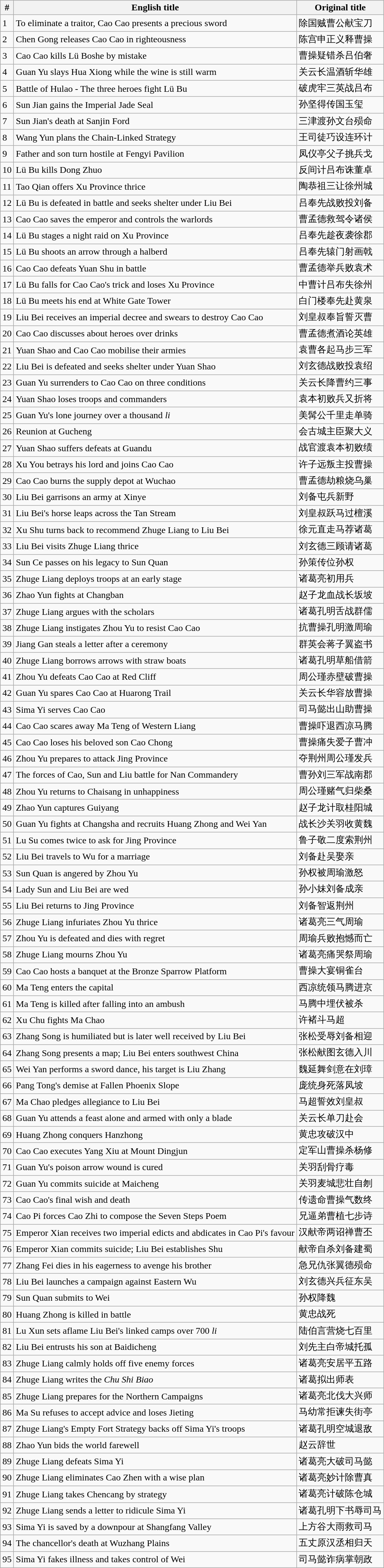<table class="wikitable">
<tr>
<th>#</th>
<th>English title</th>
<th>Original title</th>
</tr>
<tr>
<td>1</td>
<td>To eliminate a traitor, Cao Cao presents a precious sword</td>
<td>除国贼曹公献宝刀</td>
</tr>
<tr>
<td>2</td>
<td>Chen Gong releases Cao Cao in righteousness</td>
<td>陈宫申正义释曹操</td>
</tr>
<tr>
<td>3</td>
<td>Cao Cao kills Lü Boshe by mistake</td>
<td>曹操疑错杀吕伯奢</td>
</tr>
<tr>
<td>4</td>
<td>Guan Yu slays Hua Xiong while the wine is still warm</td>
<td>关云长温酒斩华雄</td>
</tr>
<tr>
<td>5</td>
<td>Battle of Hulao - The three heroes fight Lü Bu</td>
<td>破虎牢三英战吕布</td>
</tr>
<tr>
<td>6</td>
<td>Sun Jian gains the Imperial Jade Seal</td>
<td>孙坚得传国玉玺</td>
</tr>
<tr>
<td>7</td>
<td>Sun Jian's death at Sanjin Ford</td>
<td>三津渡孙文台殒命</td>
</tr>
<tr>
<td>8</td>
<td>Wang Yun plans the Chain-Linked Strategy</td>
<td>王司徒巧设连环计</td>
</tr>
<tr>
<td>9</td>
<td>Father and son turn hostile at Fengyi Pavilion</td>
<td>凤仪亭父子挑兵戈</td>
</tr>
<tr>
<td>10</td>
<td>Lü Bu kills Dong Zhuo</td>
<td>反间计吕布诛董卓</td>
</tr>
<tr>
<td>11</td>
<td>Tao Qian offers Xu Province thrice</td>
<td>陶恭祖三让徐州城</td>
</tr>
<tr>
<td>12</td>
<td>Lü Bu is defeated in battle and seeks shelter under Liu Bei</td>
<td>吕奉先战败投刘备</td>
</tr>
<tr>
<td>13</td>
<td>Cao Cao saves the emperor and controls the warlords</td>
<td>曹孟德救驾令诸侯</td>
</tr>
<tr>
<td>14</td>
<td>Lü Bu stages a night raid on Xu Province</td>
<td>吕奉先趁夜袭徐郡</td>
</tr>
<tr>
<td>15</td>
<td>Lü Bu shoots an arrow through a halberd</td>
<td>吕奉先辕门射画戟</td>
</tr>
<tr>
<td>16</td>
<td>Cao Cao defeats Yuan Shu in battle</td>
<td>曹孟德举兵败袁术</td>
</tr>
<tr>
<td>17</td>
<td>Lü Bu falls for Cao Cao's trick and loses Xu Province</td>
<td>中曹计吕布失徐州</td>
</tr>
<tr>
<td>18</td>
<td>Lü Bu meets his end at White Gate Tower</td>
<td>白门楼奉先赴黄泉</td>
</tr>
<tr>
<td>19</td>
<td>Liu Bei receives an imperial decree and swears to destroy Cao Cao</td>
<td>刘皇叔奉旨誓灭曹</td>
</tr>
<tr>
<td>20</td>
<td>Cao Cao discusses about heroes over drinks</td>
<td>曹孟德煮酒论英雄</td>
</tr>
<tr>
<td>21</td>
<td>Yuan Shao and Cao Cao mobilise their armies</td>
<td>袁曹各起马步三军</td>
</tr>
<tr>
<td>22</td>
<td>Liu Bei is defeated and seeks shelter under Yuan Shao</td>
<td>刘玄德战败投袁绍</td>
</tr>
<tr>
<td>23</td>
<td>Guan Yu surrenders to Cao Cao on three conditions</td>
<td>关云长降曹约三事</td>
</tr>
<tr>
<td>24</td>
<td>Yuan Shao loses troops and commanders</td>
<td>袁本初败兵又折将</td>
</tr>
<tr>
<td>25</td>
<td>Guan Yu's lone journey over a thousand <em>li</em></td>
<td>美髯公千里走单骑</td>
</tr>
<tr>
<td>26</td>
<td>Reunion at Gucheng</td>
<td>会古城主臣聚大义</td>
</tr>
<tr>
<td>27</td>
<td>Yuan Shao suffers defeats at Guandu</td>
<td>战官渡袁本初败绩</td>
</tr>
<tr>
<td>28</td>
<td>Xu You betrays his lord and joins Cao Cao</td>
<td>许子远叛主投曹操</td>
</tr>
<tr>
<td>29</td>
<td>Cao Cao burns the supply depot at Wuchao</td>
<td>曹孟德劫粮烧乌巢</td>
</tr>
<tr>
<td>30</td>
<td>Liu Bei garrisons an army at Xinye</td>
<td>刘备屯兵新野</td>
</tr>
<tr>
<td>31</td>
<td>Liu Bei's horse leaps across the Tan Stream</td>
<td>刘皇叔跃马过檀溪</td>
</tr>
<tr>
<td>32</td>
<td>Xu Shu turns back to recommend Zhuge Liang to Liu Bei</td>
<td>徐元直走马荐诸葛</td>
</tr>
<tr>
<td>33</td>
<td>Liu Bei visits Zhuge Liang thrice</td>
<td>刘玄德三顾请诸葛</td>
</tr>
<tr>
<td>34</td>
<td>Sun Ce passes on his legacy to Sun Quan</td>
<td>孙策传位孙权</td>
</tr>
<tr>
<td>35</td>
<td>Zhuge Liang deploys troops at an early stage</td>
<td>诸葛亮初用兵</td>
</tr>
<tr>
<td>36</td>
<td>Zhao Yun fights at Changban</td>
<td>赵子龙血战长坂坡</td>
</tr>
<tr>
<td>37</td>
<td>Zhuge Liang argues with the scholars</td>
<td>诸葛孔明舌战群儒</td>
</tr>
<tr>
<td>38</td>
<td>Zhuge Liang instigates Zhou Yu to resist Cao Cao</td>
<td>抗曹操孔明激周瑜</td>
</tr>
<tr>
<td>39</td>
<td>Jiang Gan steals a letter after a ceremony</td>
<td>群英会蒋子翼盗书</td>
</tr>
<tr>
<td>40</td>
<td>Zhuge Liang borrows arrows with straw boats</td>
<td>诸葛孔明草船借箭</td>
</tr>
<tr>
<td>41</td>
<td>Zhou Yu defeats Cao Cao at Red Cliff</td>
<td>周公瑾赤壁破曹操</td>
</tr>
<tr>
<td>42</td>
<td>Guan Yu spares Cao Cao at Huarong Trail</td>
<td>关云长华容放曹操</td>
</tr>
<tr>
<td>43</td>
<td>Sima Yi serves Cao Cao</td>
<td>司马懿出山助曹操</td>
</tr>
<tr>
<td>44</td>
<td>Cao Cao scares away Ma Teng of Western Liang</td>
<td>曹操吓退西凉马腾</td>
</tr>
<tr>
<td>45</td>
<td>Cao Cao loses his beloved son Cao Chong</td>
<td>曹操痛失爱子曹冲</td>
</tr>
<tr>
<td>46</td>
<td>Zhou Yu prepares to attack Jing Province</td>
<td>夺荆州周公瑾发兵</td>
</tr>
<tr>
<td>47</td>
<td>The forces of Cao, Sun and Liu battle for Nan Commandery</td>
<td>曹孙刘三军战南郡</td>
</tr>
<tr>
<td>48</td>
<td>Zhou Yu returns to Chaisang in unhappiness</td>
<td>周公瑾赌气归柴桑</td>
</tr>
<tr>
<td>49</td>
<td>Zhao Yun captures Guiyang</td>
<td>赵子龙计取桂阳城</td>
</tr>
<tr>
<td>50</td>
<td>Guan Yu fights at Changsha and recruits Huang Zhong and Wei Yan</td>
<td>战长沙关羽收黄魏</td>
</tr>
<tr>
<td>51</td>
<td>Lu Su comes twice to ask for Jing Province</td>
<td>鲁子敬二度索荆州</td>
</tr>
<tr>
<td>52</td>
<td>Liu Bei travels to Wu for a marriage</td>
<td>刘备赴吴娶亲</td>
</tr>
<tr>
<td>53</td>
<td>Sun Quan is angered by Zhou Yu</td>
<td>孙权被周瑜激怒</td>
</tr>
<tr>
<td>54</td>
<td>Lady Sun and Liu Bei are wed</td>
<td>孙小妹刘备成亲</td>
</tr>
<tr>
<td>55</td>
<td>Liu Bei returns to Jing Province</td>
<td>刘备智返荆州</td>
</tr>
<tr>
<td>56</td>
<td>Zhuge Liang infuriates Zhou Yu thrice</td>
<td>诸葛亮三气周瑜</td>
</tr>
<tr>
<td>57</td>
<td>Zhou Yu is defeated and dies with regret</td>
<td>周瑜兵败抱憾而亡</td>
</tr>
<tr>
<td>58</td>
<td>Zhuge Liang mourns Zhou Yu</td>
<td>诸葛亮痛哭祭周瑜</td>
</tr>
<tr>
<td>59</td>
<td>Cao Cao hosts a banquet at the Bronze Sparrow Platform</td>
<td>曹操大宴铜雀台</td>
</tr>
<tr>
<td>60</td>
<td>Ma Teng enters the capital</td>
<td>西凉统领马腾进京</td>
</tr>
<tr>
<td>61</td>
<td>Ma Teng is killed after falling into an ambush</td>
<td>马腾中埋伏被杀</td>
</tr>
<tr>
<td>62</td>
<td>Xu Chu fights Ma Chao</td>
<td>许褚斗马超</td>
</tr>
<tr>
<td>63</td>
<td>Zhang Song is humiliated but is later well received by Liu Bei</td>
<td>张松受辱刘备相迎</td>
</tr>
<tr>
<td>64</td>
<td>Zhang Song presents a map; Liu Bei enters southwest China</td>
<td>张松献图玄德入川</td>
</tr>
<tr>
<td>65</td>
<td>Wei Yan performs a sword dance, his target is Liu Zhang</td>
<td>魏延舞剑意在刘璋</td>
</tr>
<tr>
<td>66</td>
<td>Pang Tong's demise at Fallen Phoenix Slope</td>
<td>庞统身死落凤坡</td>
</tr>
<tr>
<td>67</td>
<td>Ma Chao pledges allegiance to Liu Bei</td>
<td>马超誓效刘皇叔</td>
</tr>
<tr>
<td>68</td>
<td>Guan Yu attends a feast alone and armed with only a blade</td>
<td>关云长单刀赴会</td>
</tr>
<tr>
<td>69</td>
<td>Huang Zhong conquers Hanzhong</td>
<td>黄忠攻破汉中</td>
</tr>
<tr>
<td>70</td>
<td>Cao Cao executes Yang Xiu at Mount Dingjun</td>
<td>定军山曹操杀杨修</td>
</tr>
<tr>
<td>71</td>
<td>Guan Yu's poison arrow wound is cured</td>
<td>关羽刮骨疗毒</td>
</tr>
<tr>
<td>72</td>
<td>Guan Yu commits suicide at Maicheng</td>
<td>关羽麦城悲壮自刎</td>
</tr>
<tr>
<td>73</td>
<td>Cao Cao's final wish and death</td>
<td>传遗命曹操气数终</td>
</tr>
<tr>
<td>74</td>
<td>Cao Pi forces Cao Zhi to compose the Seven Steps Poem</td>
<td>兄逼弟曹植七步诗</td>
</tr>
<tr>
<td>75</td>
<td>Emperor Xian receives two imperial edicts and abdicates in Cao Pi's favour</td>
<td>汉献帝两诏禅曹丕</td>
</tr>
<tr>
<td>76</td>
<td>Emperor Xian commits suicide; Liu Bei establishes Shu</td>
<td>献帝自杀刘备建蜀</td>
</tr>
<tr>
<td>77</td>
<td>Zhang Fei dies in his eagerness to avenge his brother</td>
<td>急兄仇张翼德殒命</td>
</tr>
<tr>
<td>78</td>
<td>Liu Bei launches a campaign against Eastern Wu</td>
<td>刘玄德兴兵征东吴</td>
</tr>
<tr>
<td>79</td>
<td>Sun Quan submits to Wei</td>
<td>孙权降魏</td>
</tr>
<tr>
<td>80</td>
<td>Huang Zhong is killed in battle</td>
<td>黄忠战死</td>
</tr>
<tr>
<td>81</td>
<td>Lu Xun sets aflame Liu Bei's linked camps over 700 <em>li</em></td>
<td>陆伯言营烧七百里</td>
</tr>
<tr>
<td>82</td>
<td>Liu Bei entrusts his son at Baidicheng</td>
<td>刘先主白帝城托孤</td>
</tr>
<tr>
<td>83</td>
<td>Zhuge Liang calmly holds off five enemy forces</td>
<td>诸葛亮安居平五路</td>
</tr>
<tr>
<td>84</td>
<td>Zhuge Liang writes the <em>Chu Shi Biao</em></td>
<td>诸葛拟出师表</td>
</tr>
<tr>
<td>85</td>
<td>Zhuge Liang prepares for the Northern Campaigns</td>
<td>诸葛亮北伐大兴师</td>
</tr>
<tr>
<td>86</td>
<td>Ma Su refuses to accept advice and loses Jieting</td>
<td>马幼常拒谏失街亭</td>
</tr>
<tr>
<td>87</td>
<td>Zhuge Liang's Empty Fort Strategy backs off Sima Yi's troops</td>
<td>诸葛孔明空城退敌</td>
</tr>
<tr>
<td>88</td>
<td>Zhao Yun bids the world farewell</td>
<td>赵云辞世</td>
</tr>
<tr>
<td>89</td>
<td>Zhuge Liang defeats Sima Yi</td>
<td>诸葛亮大破司马懿</td>
</tr>
<tr>
<td>90</td>
<td>Zhuge Liang eliminates Cao Zhen with a wise plan</td>
<td>诸葛亮妙计除曹真</td>
</tr>
<tr>
<td>91</td>
<td>Zhuge Liang takes Chencang by strategy</td>
<td>诸葛亮计破陈仓城</td>
</tr>
<tr>
<td>92</td>
<td>Zhuge Liang sends a letter to ridicule Sima Yi</td>
<td>诸葛孔明下书辱司马</td>
</tr>
<tr>
<td>93</td>
<td>Sima Yi is saved by a downpour at Shangfang Valley</td>
<td>上方谷大雨救司马</td>
</tr>
<tr>
<td>94</td>
<td>The chancellor's death at Wuzhang Plains</td>
<td>五丈原汉丞相归天</td>
</tr>
<tr>
<td>95</td>
<td>Sima Yi fakes illness and takes control of Wei</td>
<td>司马懿诈病掌朝政</td>
</tr>
</table>
